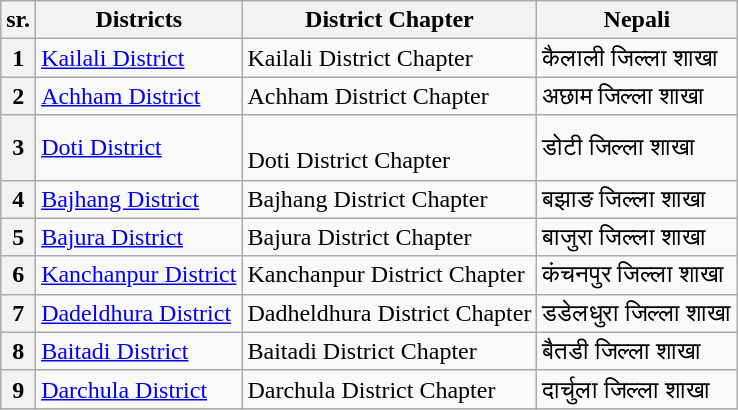<table class="wikitable sortable">
<tr style="text-align:center;">
<th>sr.</th>
<th>Districts</th>
<th>District Chapter</th>
<th>Nepali</th>
</tr>
<tr>
<th>1</th>
<td><a href='#'>Kailali District</a></td>
<td>Kailali District Chapter</td>
<td>कैलाली जिल्ला शाखा</td>
</tr>
<tr>
<th>2</th>
<td><a href='#'>Achham District</a></td>
<td>Achham District Chapter</td>
<td>अछाम जिल्ला शाखा</td>
</tr>
<tr>
<th>3</th>
<td><a href='#'>Doti District</a></td>
<td><br>Doti District Chapter</td>
<td>डोटी जिल्ला शाखा</td>
</tr>
<tr>
<th>4</th>
<td><a href='#'>Bajhang District</a></td>
<td>Bajhang District Chapter</td>
<td>बझाङ जिल्ला शाखा</td>
</tr>
<tr>
<th>5</th>
<td><a href='#'>Bajura District</a></td>
<td>Bajura District Chapter</td>
<td>बाजुरा जिल्ला शाखा</td>
</tr>
<tr>
<th>6</th>
<td><a href='#'>Kanchanpur District</a></td>
<td>Kanchanpur District Chapter</td>
<td>कंचनपुर जिल्ला शाखा</td>
</tr>
<tr>
<th>7</th>
<td><a href='#'>Dadeldhura District</a></td>
<td>Dadheldhura District Chapter</td>
<td>डडेलधुरा जिल्ला शाखा</td>
</tr>
<tr>
<th>8</th>
<td><a href='#'>Baitadi District</a></td>
<td>Baitadi District Chapter</td>
<td>बैतडी जिल्ला शाखा</td>
</tr>
<tr>
<th>9</th>
<td><a href='#'>Darchula District</a></td>
<td>Darchula District Chapter</td>
<td>दार्चुला जिल्ला शाखा</td>
</tr>
</table>
